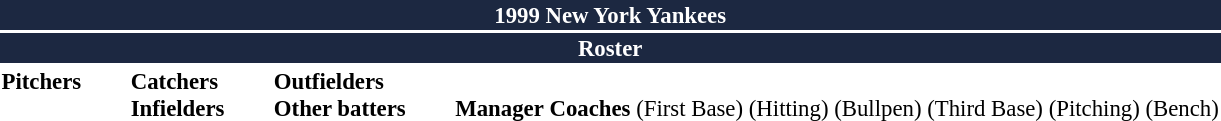<table class="toccolours" style="font-size: 95%;">
<tr>
<th colspan="10" style="background:#1c2841; color:white; text-align:center;">1999 New York Yankees</th>
</tr>
<tr>
<td colspan="10" style="background:#1c2841; color:white; text-align:center;"><strong>Roster</strong></td>
</tr>
<tr>
<td valign="top"><strong>Pitchers</strong><br>
















</td>
<td style="width:25px;"></td>
<td valign="top"><strong>Catchers</strong><br>


<strong>Infielders</strong>









</td>
<td style="width:25px;"></td>
<td valign="top"><strong>Outfielders</strong><br>





<strong>Other batters</strong>

</td>
<td style="width:25px;"></td>
<td valign="top"><br><strong>Manager</strong>

<strong>Coaches</strong>
 (First Base)
 (Hitting)
 (Bullpen)
 (Third Base)
 (Pitching)
 (Bench)</td>
</tr>
</table>
